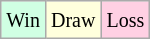<table class="wikitable">
<tr>
<td style="background:#d0ffe3;"><small>Win</small></td>
<td style="background:#ffd;"><small>Draw</small></td>
<td style="background:#ffd0e3;"><small>Loss</small></td>
</tr>
</table>
